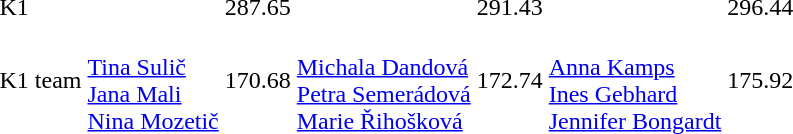<table>
<tr>
<td>K1</td>
<td></td>
<td>287.65</td>
<td></td>
<td>291.43</td>
<td></td>
<td>296.44</td>
</tr>
<tr>
<td>K1 team</td>
<td><br><a href='#'>Tina Sulič</a><br><a href='#'>Jana Mali</a><br><a href='#'>Nina Mozetič</a></td>
<td>170.68</td>
<td><br><a href='#'>Michala Dandová</a><br><a href='#'>Petra Semerádová</a><br><a href='#'>Marie Řihošková</a></td>
<td>172.74</td>
<td><br><a href='#'>Anna Kamps</a><br><a href='#'>Ines Gebhard</a><br><a href='#'>Jennifer Bongardt</a></td>
<td>175.92</td>
</tr>
</table>
